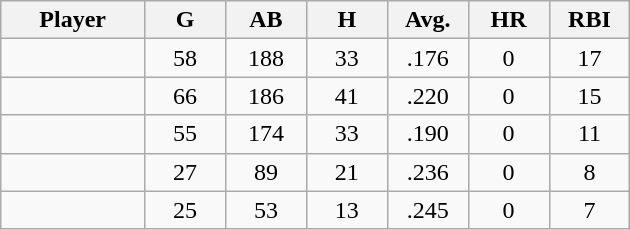<table class="wikitable sortable">
<tr>
<th bgcolor="#DDDDFF" width="16%">Player</th>
<th bgcolor="#DDDDFF" width="9%">G</th>
<th bgcolor="#DDDDFF" width="9%">AB</th>
<th bgcolor="#DDDDFF" width="9%">H</th>
<th bgcolor="#DDDDFF" width="9%">Avg.</th>
<th bgcolor="#DDDDFF" width="9%">HR</th>
<th bgcolor="#DDDDFF" width="9%">RBI</th>
</tr>
<tr align="center">
<td></td>
<td>58</td>
<td>188</td>
<td>33</td>
<td>.176</td>
<td>0</td>
<td>17</td>
</tr>
<tr align=center>
<td></td>
<td>66</td>
<td>186</td>
<td>41</td>
<td>.220</td>
<td>0</td>
<td>15</td>
</tr>
<tr align="center">
<td></td>
<td>55</td>
<td>174</td>
<td>33</td>
<td>.190</td>
<td>0</td>
<td>11</td>
</tr>
<tr align="center">
<td></td>
<td>27</td>
<td>89</td>
<td>21</td>
<td>.236</td>
<td>0</td>
<td>8</td>
</tr>
<tr align="center">
<td></td>
<td>25</td>
<td>53</td>
<td>13</td>
<td>.245</td>
<td>0</td>
<td>7</td>
</tr>
</table>
